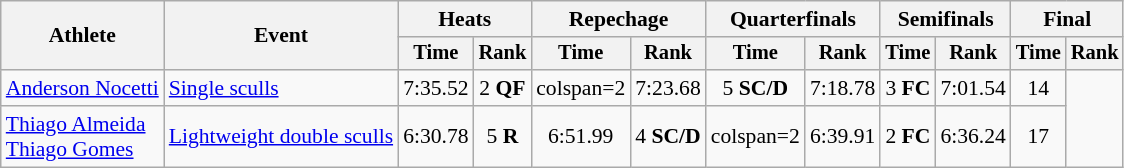<table class="wikitable" style="font-size:90%">
<tr>
<th rowspan="2">Athlete</th>
<th rowspan="2">Event</th>
<th colspan="2">Heats</th>
<th colspan="2">Repechage</th>
<th colspan="2">Quarterfinals</th>
<th colspan="2">Semifinals</th>
<th colspan="2">Final</th>
</tr>
<tr style="font-size:95%">
<th>Time</th>
<th>Rank</th>
<th>Time</th>
<th>Rank</th>
<th>Time</th>
<th>Rank</th>
<th>Time</th>
<th>Rank</th>
<th>Time</th>
<th>Rank</th>
</tr>
<tr align=center>
<td align=left><a href='#'>Anderson Nocetti</a></td>
<td align=left><a href='#'>Single sculls</a></td>
<td>7:35.52</td>
<td>2 <strong>QF</strong></td>
<td>colspan=2 </td>
<td>7:23.68</td>
<td>5 <strong>SC/D</strong></td>
<td>7:18.78</td>
<td>3 <strong>FC</strong></td>
<td>7:01.54</td>
<td>14</td>
</tr>
<tr align=center>
<td align=left><a href='#'>Thiago Almeida</a><br><a href='#'>Thiago Gomes</a></td>
<td align=left><a href='#'>Lightweight double sculls</a></td>
<td>6:30.78</td>
<td>5 <strong>R</strong></td>
<td>6:51.99</td>
<td>4 <strong>SC/D</strong></td>
<td>colspan=2 </td>
<td>6:39.91</td>
<td>2 <strong>FC</strong></td>
<td>6:36.24</td>
<td>17</td>
</tr>
</table>
